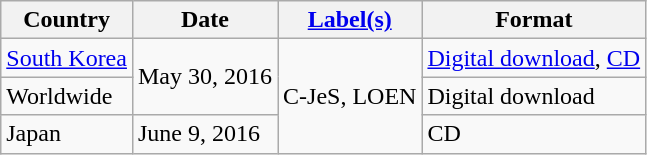<table class="wikitable">
<tr>
<th>Country</th>
<th>Date</th>
<th><a href='#'>Label(s)</a></th>
<th>Format</th>
</tr>
<tr>
<td><a href='#'>South Korea</a></td>
<td rowspan="2">May 30, 2016</td>
<td rowspan="3">C-JeS, LOEN</td>
<td><a href='#'>Digital download</a>, <a href='#'>CD</a></td>
</tr>
<tr>
<td>Worldwide</td>
<td>Digital download</td>
</tr>
<tr>
<td>Japan</td>
<td>June 9, 2016</td>
<td>CD</td>
</tr>
</table>
